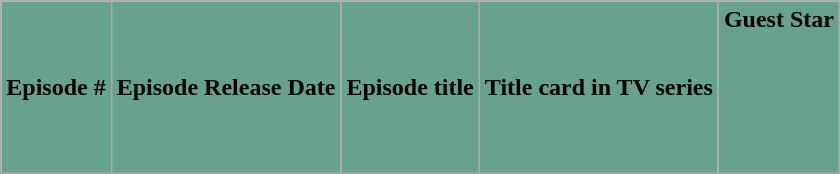<table class="wikitable">
<tr>
<th style="background-color: #67A190"><span>Episode #</span></th>
<th style="background-color: #67A190"><span>Episode Release Date</span></th>
<th style="background-color: #67A190"><span>Episode title</span></th>
<th style="background-color: #67A190"><span>Title card in TV series </span></th>
<th style="background-color: #67A190"><span>Guest Star </span><br>


<br>





<br>


<br><br><br></th>
</tr>
</table>
